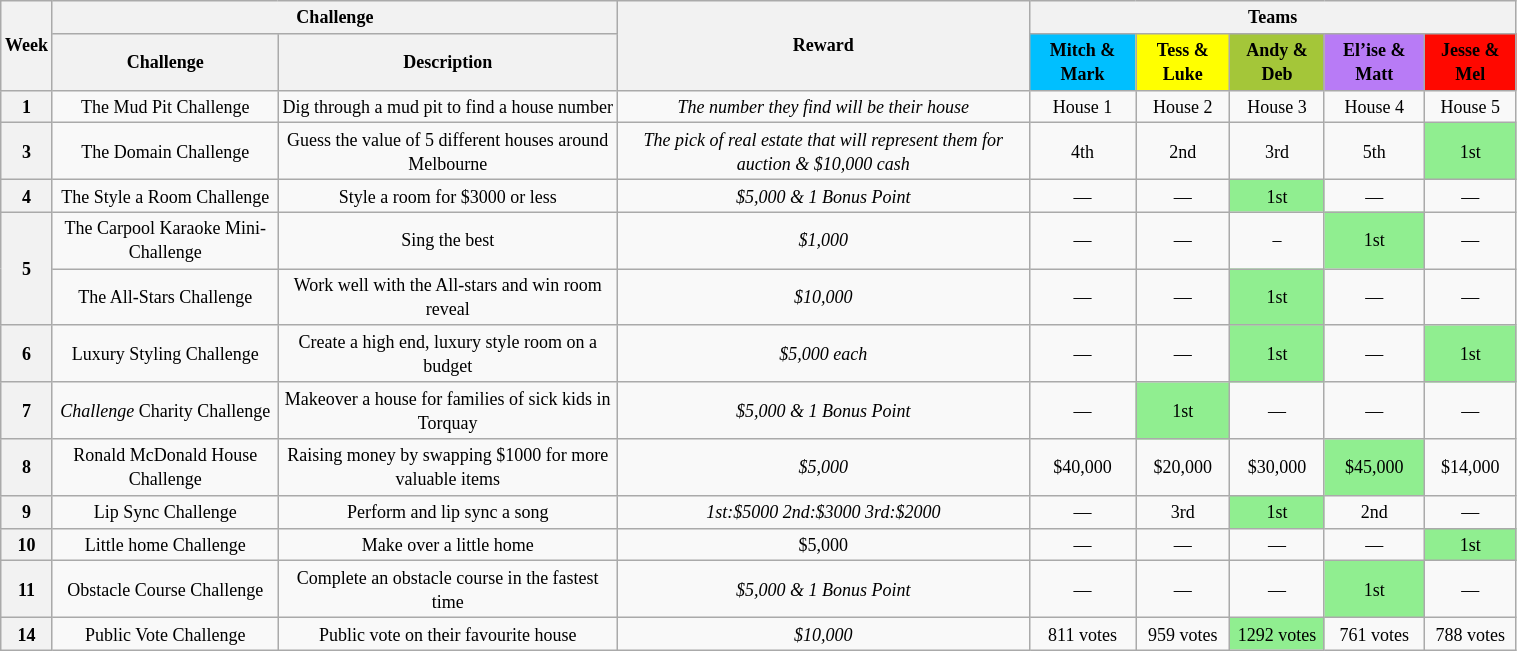<table class="wikitable" style="text-align: center; font-size: 9pt; line-height:16px; width:80%">
<tr>
<th scope="col" rowspan="2">Week</th>
<th scope="col" colspan="2">Challenge</th>
<th scope="col" rowspan="2">Reward</th>
<th scope="col" colspan="5">Teams</th>
</tr>
<tr>
<th scope="col">Challenge</th>
<th scope="col">Description</th>
<th style="background:#00BFFF; color:black;"><strong>Mitch & Mark</strong></th>
<th style="background:yellow; color:black;"><strong>Tess & Luke</strong></th>
<th style="background:#A4C639; color:black;"><strong>Andy & Deb</strong></th>
<th style="background:#B87BF6; color:black;"><strong>El’ise & Matt</strong></th>
<th style="background:#FF0800; color:black;"><strong>Jesse & Mel</strong></th>
</tr>
<tr>
<th>1</th>
<td>The Mud Pit Challenge</td>
<td>Dig through a mud pit to find a house number</td>
<td><em>The number they find will be their house</em></td>
<td>House 1</td>
<td>House 2</td>
<td>House 3</td>
<td>House 4</td>
<td>House 5</td>
</tr>
<tr>
<th>3</th>
<td>The Domain Challenge</td>
<td>Guess the value of 5 different houses around Melbourne</td>
<td><em>The pick of real estate that will represent them for auction & $10,000 cash</em></td>
<td>4th</td>
<td>2nd</td>
<td>3rd</td>
<td>5th</td>
<td bgcolor="lightgreen">1st</td>
</tr>
<tr>
<th>4</th>
<td>The Style a Room Challenge</td>
<td>Style a room for $3000 or less</td>
<td><em>$5,000 & 1 Bonus Point</em></td>
<td>—</td>
<td>—</td>
<td bgcolor="lightgreen">1st</td>
<td>—</td>
<td>—</td>
</tr>
<tr>
<th Rowspan=2>5</th>
<td>The Carpool Karaoke Mini-Challenge</td>
<td>Sing the best</td>
<td><em>$1,000</em></td>
<td>—</td>
<td>—</td>
<td>–</td>
<td bgcolor="lightgreen">1st</td>
<td>—</td>
</tr>
<tr>
<td>The All-Stars Challenge</td>
<td>Work well with the All-stars and win room reveal</td>
<td><em>$10,000</em></td>
<td>—</td>
<td>—</td>
<td bgcolor="lightgreen">1st</td>
<td>—</td>
<td>—</td>
</tr>
<tr>
<th>6</th>
<td>Luxury Styling Challenge</td>
<td>Create a high end, luxury style room on a budget</td>
<td><em>$5,000 each</em></td>
<td>—</td>
<td>—</td>
<td bgcolor="lightgreen">1st</td>
<td>—</td>
<td bgcolor="lightgreen">1st</td>
</tr>
<tr>
<th>7</th>
<td><em>Challenge</em> Charity Challenge</td>
<td>Makeover a house for families of sick kids in Torquay</td>
<td><em>$5,000 & 1 Bonus Point</em></td>
<td>—</td>
<td bgcolor="lightgreen">1st</td>
<td>—</td>
<td>—</td>
<td>—</td>
</tr>
<tr>
<th>8</th>
<td>Ronald McDonald House Challenge</td>
<td>Raising money by swapping $1000 for more valuable items</td>
<td><em>$5,000</em></td>
<td>$40,000</td>
<td>$20,000</td>
<td>$30,000</td>
<td bgcolor="lightgreen">$45,000</td>
<td>$14,000</td>
</tr>
<tr>
<th>9</th>
<td>Lip Sync Challenge</td>
<td>Perform and lip sync a song</td>
<td><em>1st:$5000 2nd:$3000 3rd:$2000 </em></td>
<td>—</td>
<td>3rd</td>
<td bgcolor="lightgreen">1st</td>
<td>2nd</td>
<td>—</td>
</tr>
<tr>
<th>10</th>
<td>Little home Challenge</td>
<td>Make over a little home</td>
<td>$5,000</td>
<td>—</td>
<td>—</td>
<td>—</td>
<td>—</td>
<td bgcolor="lightgreen">1st</td>
</tr>
<tr>
<th>11</th>
<td>Obstacle Course Challenge</td>
<td>Complete an obstacle course in the fastest time</td>
<td><em>$5,000 & 1 Bonus Point</em></td>
<td>—</td>
<td>—</td>
<td>—</td>
<td bgcolor="lightgreen">1st</td>
<td>—</td>
</tr>
<tr>
<th>14</th>
<td>Public Vote Challenge</td>
<td>Public vote on their favourite house</td>
<td><em>$10,000</em></td>
<td>811 votes</td>
<td>959 votes</td>
<td bgcolor="lightgreen">1292 votes</td>
<td>761 votes</td>
<td>788 votes</td>
</tr>
</table>
